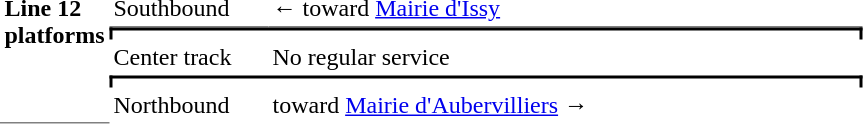<table border=0 cellspacing=0 cellpadding=3>
<tr>
<td style="border-bottom:solid 1px gray;" width=50 rowspan=10 valign=top><strong>Line 12 platforms</strong></td>
<td style="border-bottom:solid 1px gray;" width=100>Southbound</td>
<td style="border-bottom:solid 1px gray;" width=390>←   toward <a href='#'>Mairie d'Issy</a> </td>
</tr>
<tr>
<td style="border-top:solid 2px black;border-right:solid 2px black;border-left:solid 2px black;border-bottom:solid 2px black gray;text-align:center;" colspan=2></td>
</tr>
<tr>
<td>Center track</td>
<td>No regular service</td>
</tr>
<tr>
<td style="border-top:solid 2px black;border-right:solid 2px black;border-left:solid 2px black;border-bottom:solid 2px black gray;text-align:center;" colspan=2></td>
</tr>
<tr>
<td>Northbound</td>
<td>   toward <a href='#'>Mairie d'Aubervilliers</a>  →</td>
</tr>
</table>
